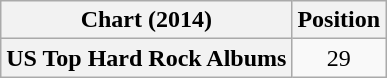<table class="wikitable plainrowheaders" style="text-align:center">
<tr>
<th scope="col">Chart (2014)</th>
<th scope="col">Position</th>
</tr>
<tr>
<th scope="row">US Top Hard Rock Albums</th>
<td>29</td>
</tr>
</table>
